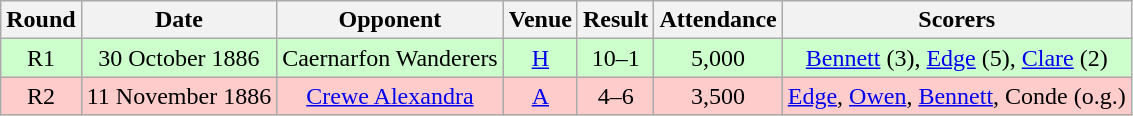<table class="wikitable" style="font-size:100%; text-align:center">
<tr>
<th>Round</th>
<th>Date</th>
<th>Opponent</th>
<th>Venue</th>
<th>Result</th>
<th>Attendance</th>
<th>Scorers</th>
</tr>
<tr style="background-color: #CCFFCC;">
<td>R1</td>
<td>30 October 1886</td>
<td>Caernarfon Wanderers</td>
<td><a href='#'>H</a></td>
<td>10–1</td>
<td>5,000</td>
<td><a href='#'>Bennett</a> (3), <a href='#'>Edge</a> (5), <a href='#'>Clare</a> (2)</td>
</tr>
<tr style="background-color: #FFCCCC;">
<td>R2</td>
<td>11 November 1886</td>
<td><a href='#'>Crewe Alexandra</a></td>
<td><a href='#'>A</a></td>
<td>4–6</td>
<td>3,500</td>
<td><a href='#'>Edge</a>, <a href='#'>Owen</a>, <a href='#'>Bennett</a>, Conde (o.g.)</td>
</tr>
</table>
